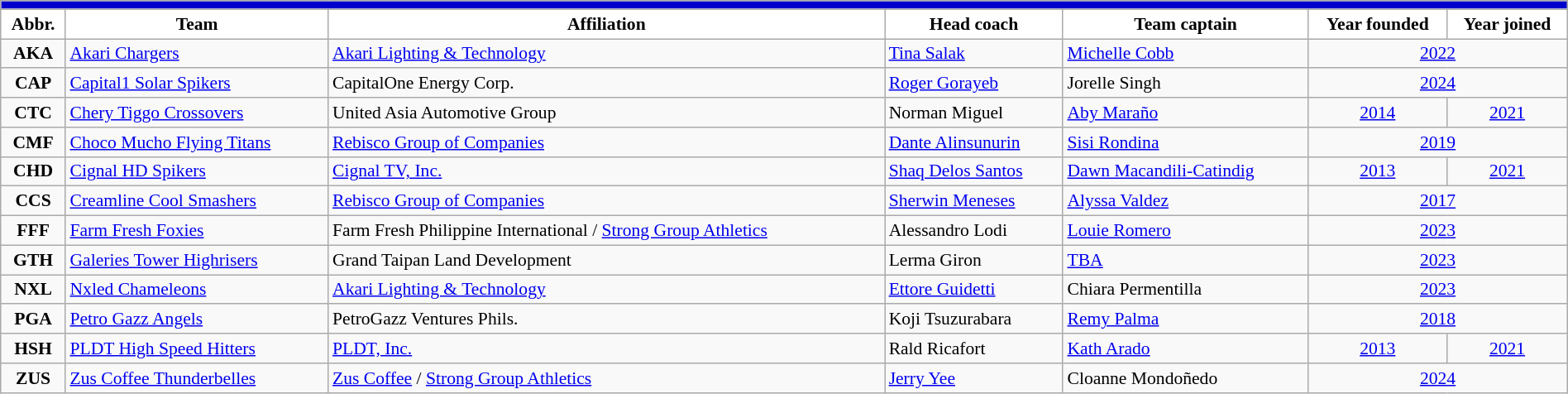<table class="wikitable" style="width:100%; font-size:90%; text-align:left">
<tr>
<th style=background:#0000CD colspan="7"><span></span></th>
</tr>
<tr>
<th style="background:white">Abbr.</th>
<th style="background:white">Team</th>
<th style="background:white">Affiliation</th>
<th style="background:white">Head coach</th>
<th style="background:white">Team captain</th>
<th style="background:white">Year founded</th>
<th style="background:white">Year joined</th>
</tr>
<tr>
<td style="text-align:center"><strong>AKA</strong></td>
<td><a href='#'>Akari Chargers</a></td>
<td><a href='#'>Akari Lighting & Technology</a></td>
<td> <a href='#'>Tina Salak</a></td>
<td> <a href='#'>Michelle Cobb</a></td>
<td style="text-align:center" colspan="2"><a href='#'>2022</a></td>
</tr>
<tr>
<td style="text-align:center"><strong>CAP</strong></td>
<td><a href='#'>Capital1 Solar Spikers</a></td>
<td>CapitalOne Energy Corp.</td>
<td> <a href='#'>Roger Gorayeb</a></td>
<td> Jorelle Singh</td>
<td style="text-align:center" colspan="2"><a href='#'>2024</a></td>
</tr>
<tr>
<td style="text-align:center"><strong>CTC</strong></td>
<td><a href='#'>Chery Tiggo Crossovers</a></td>
<td>United Asia Automotive Group</td>
<td> Norman Miguel</td>
<td> <a href='#'>Aby Maraño</a></td>
<td style="text-align:center"><a href='#'>2014</a></td>
<td style="text-align:center"><a href='#'>2021</a></td>
</tr>
<tr>
<td style="text-align:center"><strong>CMF</strong></td>
<td><a href='#'>Choco Mucho Flying Titans</a></td>
<td><a href='#'>Rebisco Group of Companies</a></td>
<td> <a href='#'>Dante Alinsunurin</a></td>
<td> <a href='#'>Sisi Rondina</a></td>
<td style="text-align:center" colspan="2"><a href='#'>2019</a></td>
</tr>
<tr>
<td style="text-align:center"><strong>CHD</strong></td>
<td><a href='#'>Cignal HD Spikers</a></td>
<td><a href='#'>Cignal TV, Inc.</a></td>
<td> <a href='#'>Shaq Delos Santos</a></td>
<td> <a href='#'>Dawn Macandili-Catindig</a></td>
<td style="text-align:center"><a href='#'>2013</a></td>
<td style="text-align:center"><a href='#'>2021</a></td>
</tr>
<tr>
<td style="text-align:center"><strong>CCS</strong></td>
<td><a href='#'>Creamline Cool Smashers</a></td>
<td><a href='#'>Rebisco Group of Companies</a></td>
<td> <a href='#'>Sherwin Meneses</a></td>
<td> <a href='#'>Alyssa Valdez</a></td>
<td style="text-align:center" colspan="2"><a href='#'>2017</a></td>
</tr>
<tr>
<td style="text-align:center"><strong>FFF</strong></td>
<td><a href='#'>Farm Fresh Foxies</a></td>
<td>Farm Fresh Philippine International / <a href='#'>Strong Group Athletics</a></td>
<td> Alessandro Lodi</td>
<td> <a href='#'>Louie Romero</a></td>
<td style="text-align:center" colspan="2"><a href='#'>2023</a></td>
</tr>
<tr>
<td style="text-align:center"><strong>GTH</strong></td>
<td><a href='#'>Galeries Tower Highrisers</a></td>
<td>Grand Taipan Land Development</td>
<td> Lerma Giron</td>
<td><a href='#'>TBA</a></td>
<td style="text-align:center" colspan="2"><a href='#'>2023</a></td>
</tr>
<tr>
<td style="text-align:center"><strong>NXL</strong></td>
<td><a href='#'>Nxled Chameleons</a></td>
<td><a href='#'>Akari Lighting & Technology</a></td>
<td> <a href='#'>Ettore Guidetti</a></td>
<td> Chiara Permentilla</td>
<td style="text-align:center" colspan="2"><a href='#'>2023</a></td>
</tr>
<tr>
<td style="text-align:center"><strong>PGA</strong></td>
<td><a href='#'>Petro Gazz Angels</a></td>
<td>PetroGazz Ventures Phils.</td>
<td> Koji Tsuzurabara</td>
<td> <a href='#'>Remy Palma</a></td>
<td style="text-align:center" colspan="2"><a href='#'>2018</a></td>
</tr>
<tr>
<td style="text-align:center"><strong>HSH</strong></td>
<td><a href='#'>PLDT High Speed Hitters</a></td>
<td><a href='#'>PLDT, Inc.</a></td>
<td> Rald Ricafort</td>
<td> <a href='#'>Kath Arado</a></td>
<td style="text-align:center"><a href='#'>2013</a></td>
<td style="text-align:center"><a href='#'>2021</a></td>
</tr>
<tr>
<td style="text-align:center"><strong>ZUS</strong></td>
<td><a href='#'>Zus Coffee Thunderbelles</a></td>
<td><a href='#'>Zus Coffee</a> / <a href='#'>Strong Group Athletics</a></td>
<td> <a href='#'>Jerry Yee</a></td>
<td> Cloanne Mondoñedo</td>
<td style="text-align:center" colspan="2"><a href='#'>2024</a></td>
</tr>
</table>
